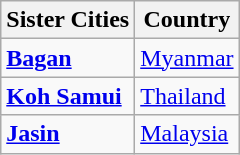<table class="wikitable sortable">
<tr>
<th>Sister Cities</th>
<th>Country</th>
</tr>
<tr>
<td><strong><a href='#'>Bagan</a></strong></td>
<td> <a href='#'>Myanmar</a></td>
</tr>
<tr>
<td><strong><a href='#'>Koh Samui</a></strong></td>
<td> <a href='#'>Thailand</a></td>
</tr>
<tr>
<td><strong><a href='#'>Jasin</a></strong></td>
<td> <a href='#'>Malaysia</a></td>
</tr>
</table>
